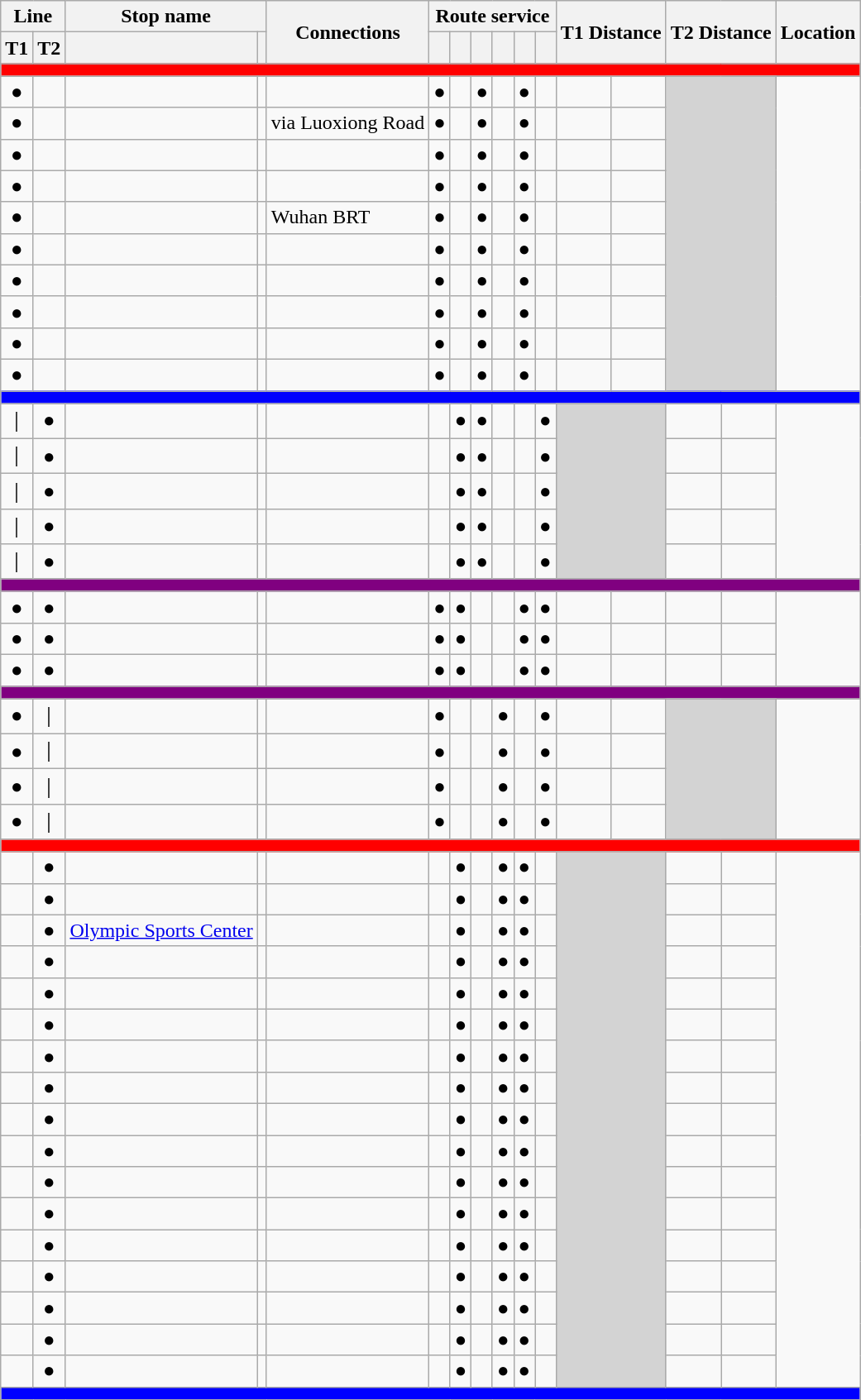<table class="wikitable">
<tr>
<th colspan="2">Line</th>
<th colspan="2">Stop name</th>
<th rowspan="2">Connections</th>
<th colspan="6">Route service</th>
<th colspan="2" rowspan="2">T1 Distance<br></th>
<th colspan="2" rowspan="2">T2 Distance<br></th>
<th rowspan="2">Location</th>
</tr>
<tr>
<th>T1</th>
<th>T2</th>
<th></th>
<th></th>
<th></th>
<th></th>
<th></th>
<th></th>
<th></th>
<th></th>
</tr>
<tr>
<td colspan = "16" style = "background:red; height: 2pt"></td>
</tr>
<tr>
<td align="center">●</td>
<td align="center"></td>
<td></td>
<td></td>
<td> </td>
<td align="center">●</td>
<td align="center"></td>
<td align="center">●</td>
<td align="center"></td>
<td align="center">●</td>
<td align="center"></td>
<td></td>
<td></td>
<td colspan="2" rowspan="10" bgcolor="lightgrey"></td>
</tr>
<tr>
<td align="center">●</td>
<td align="center"></td>
<td></td>
<td></td>
<td>  via Luoxiong Road</td>
<td align="center">●</td>
<td align="center"></td>
<td align="center">●</td>
<td align="center"></td>
<td align="center">●</td>
<td align="center"></td>
<td></td>
<td></td>
</tr>
<tr>
<td align="center">●</td>
<td align="center"></td>
<td></td>
<td></td>
<td></td>
<td align="center">●</td>
<td align="center"></td>
<td align="center">●</td>
<td align="center"></td>
<td align="center">●</td>
<td align="center"></td>
<td></td>
<td></td>
</tr>
<tr>
<td align="center">●</td>
<td align="center"></td>
<td></td>
<td></td>
<td></td>
<td align="center">●</td>
<td align="center"></td>
<td align="center">●</td>
<td align="center"></td>
<td align="center">●</td>
<td align="center"></td>
<td></td>
<td></td>
</tr>
<tr>
<td align="center">●</td>
<td align="center"></td>
<td></td>
<td></td>
<td> Wuhan BRT</td>
<td align="center">●</td>
<td align="center"></td>
<td align="center">●</td>
<td align="center"></td>
<td align="center">●</td>
<td align="center"></td>
<td></td>
<td></td>
</tr>
<tr>
<td align="center">●</td>
<td align="center"></td>
<td></td>
<td></td>
<td></td>
<td align="center">●</td>
<td align="center"></td>
<td align="center">●</td>
<td align="center"></td>
<td align="center">●</td>
<td align="center"></td>
<td></td>
<td></td>
</tr>
<tr>
<td align="center">●</td>
<td align="center"></td>
<td></td>
<td></td>
<td></td>
<td align="center">●</td>
<td align="center"></td>
<td align="center">●</td>
<td align="center"></td>
<td align="center">●</td>
<td align="center"></td>
<td></td>
<td></td>
</tr>
<tr>
<td align="center">●</td>
<td align="center"></td>
<td></td>
<td></td>
<td></td>
<td align="center">●</td>
<td align="center"></td>
<td align="center">●</td>
<td align="center"></td>
<td align="center">●</td>
<td align="center"></td>
<td></td>
<td></td>
</tr>
<tr>
<td align="center">●</td>
<td align="center"></td>
<td></td>
<td></td>
<td></td>
<td align="center">●</td>
<td align="center"></td>
<td align="center">●</td>
<td align="center"></td>
<td align="center">●</td>
<td align="center"></td>
<td></td>
<td></td>
</tr>
<tr>
<td align="center">●</td>
<td align="center"></td>
<td></td>
<td></td>
<td></td>
<td align="center">●</td>
<td align="center"></td>
<td align="center">●</td>
<td align="center"></td>
<td align="center">●</td>
<td align="center"></td>
<td></td>
<td></td>
</tr>
<tr>
<td colspan = "16" style = "background:blue; height: 2pt"></td>
</tr>
<tr>
<td align="center">｜</td>
<td align="center">●</td>
<td></td>
<td></td>
<td></td>
<td align="center"></td>
<td align="center">●</td>
<td align="center">●</td>
<td align="center"></td>
<td align="center"></td>
<td align="center">●</td>
<td colspan="2" rowspan="5" bgcolor="lightgrey"></td>
<td></td>
<td></td>
</tr>
<tr>
<td align="center">｜</td>
<td align="center">●</td>
<td></td>
<td></td>
<td></td>
<td align="center"></td>
<td align="center">●</td>
<td align="center">●</td>
<td align="center"></td>
<td align="center"></td>
<td align="center">●</td>
<td></td>
<td></td>
</tr>
<tr>
<td align="center">｜</td>
<td align="center">●</td>
<td></td>
<td></td>
<td></td>
<td align="center"></td>
<td align="center">●</td>
<td align="center">●</td>
<td align="center"></td>
<td align="center"></td>
<td align="center">●</td>
<td></td>
<td></td>
</tr>
<tr>
<td align="center">｜</td>
<td align="center">●</td>
<td></td>
<td></td>
<td></td>
<td align="center"></td>
<td align="center">●</td>
<td align="center">●</td>
<td align="center"></td>
<td align="center"></td>
<td align="center">●</td>
<td></td>
<td></td>
</tr>
<tr>
<td align="center">｜</td>
<td align="center">●</td>
<td></td>
<td></td>
<td></td>
<td align="center"></td>
<td align="center">●</td>
<td align="center">●</td>
<td align="center"></td>
<td align="center"></td>
<td align="center">●</td>
<td></td>
<td></td>
</tr>
<tr>
<td colspan = "16" style = "background:purple; height: 2pt"></td>
</tr>
<tr>
<td align="center">●</td>
<td align="center">●</td>
<td></td>
<td></td>
<td></td>
<td align="center">●</td>
<td align="center">●</td>
<td align="center"></td>
<td align="center"></td>
<td align="center">●</td>
<td align="center">●</td>
<td></td>
<td></td>
<td></td>
<td></td>
</tr>
<tr>
<td align="center">●</td>
<td align="center">●</td>
<td></td>
<td></td>
<td></td>
<td align="center">●</td>
<td align="center">●</td>
<td align="center"></td>
<td align="center"></td>
<td align="center">●</td>
<td align="center">●</td>
<td></td>
<td></td>
<td></td>
<td></td>
</tr>
<tr>
<td align="center">●</td>
<td align="center">●</td>
<td></td>
<td></td>
<td></td>
<td align="center">●</td>
<td align="center">●</td>
<td align="center"></td>
<td align="center"></td>
<td align="center">●</td>
<td align="center">●</td>
<td></td>
<td></td>
<td></td>
<td></td>
</tr>
<tr>
<td colspan = "16" style = "background:purple; height: 2pt"></td>
</tr>
<tr>
<td align="center">●</td>
<td align="center">｜</td>
<td></td>
<td></td>
<td></td>
<td align="center">●</td>
<td align="center"></td>
<td align="center"></td>
<td align="center">●</td>
<td align="center"></td>
<td align="center">●</td>
<td></td>
<td></td>
<td colspan="2" rowspan="4" bgcolor="lightgrey"></td>
</tr>
<tr>
<td align="center">●</td>
<td align="center">｜</td>
<td></td>
<td></td>
<td></td>
<td align="center">●</td>
<td align="center"></td>
<td align="center"></td>
<td align="center">●</td>
<td align="center"></td>
<td align="center">●</td>
<td></td>
<td></td>
</tr>
<tr>
<td align="center">●</td>
<td align="center">｜</td>
<td></td>
<td></td>
<td></td>
<td align="center">●</td>
<td align="center"></td>
<td align="center"></td>
<td align="center">●</td>
<td align="center"></td>
<td align="center">●</td>
<td></td>
<td></td>
</tr>
<tr>
<td align="center">●</td>
<td align="center">｜</td>
<td></td>
<td></td>
<td> </td>
<td align="center">●</td>
<td align="center"></td>
<td align="center"></td>
<td align="center">●</td>
<td align="center"></td>
<td align="center">●</td>
<td></td>
<td></td>
</tr>
<tr>
<td colspan = "16" style = "background:red; height: 2pt"></td>
</tr>
<tr>
<td align="center"></td>
<td align="center">●</td>
<td></td>
<td></td>
<td></td>
<td align="center"></td>
<td align="center">●</td>
<td align="center"></td>
<td align="center">●</td>
<td align="center">●</td>
<td align="center"></td>
<td colspan="2" rowspan="17" bgcolor="lightgrey"></td>
<td></td>
<td></td>
</tr>
<tr>
<td align="center"></td>
<td align="center">●</td>
<td></td>
<td></td>
<td></td>
<td align="center"></td>
<td align="center">●</td>
<td align="center"></td>
<td align="center">●</td>
<td align="center">●</td>
<td align="center"></td>
<td></td>
<td></td>
</tr>
<tr>
<td align="center"></td>
<td align="center">●</td>
<td><a href='#'>Olympic Sports Center</a></td>
<td></td>
<td></td>
<td align="center"></td>
<td align="center">●</td>
<td align="center"></td>
<td align="center">●</td>
<td align="center">●</td>
<td align="center"></td>
<td></td>
<td></td>
</tr>
<tr>
<td align="center"></td>
<td align="center">●</td>
<td></td>
<td></td>
<td></td>
<td align="center"></td>
<td align="center">●</td>
<td align="center"></td>
<td align="center">●</td>
<td align="center">●</td>
<td align="center"></td>
<td></td>
<td></td>
</tr>
<tr>
<td align="center"></td>
<td align="center">●</td>
<td></td>
<td></td>
<td></td>
<td align="center"></td>
<td align="center">●</td>
<td align="center"></td>
<td align="center">●</td>
<td align="center">●</td>
<td align="center"></td>
<td></td>
<td></td>
</tr>
<tr>
<td align="center"></td>
<td align="center">●</td>
<td></td>
<td></td>
<td></td>
<td align="center"></td>
<td align="center">●</td>
<td align="center"></td>
<td align="center">●</td>
<td align="center">●</td>
<td align="center"></td>
<td></td>
<td></td>
</tr>
<tr>
<td align="center"></td>
<td align="center">●</td>
<td></td>
<td></td>
<td></td>
<td align="center"></td>
<td align="center">●</td>
<td align="center"></td>
<td align="center">●</td>
<td align="center">●</td>
<td align="center"></td>
<td></td>
<td></td>
</tr>
<tr>
<td align="center"></td>
<td align="center">●</td>
<td></td>
<td></td>
<td></td>
<td align="center"></td>
<td align="center">●</td>
<td align="center"></td>
<td align="center">●</td>
<td align="center">●</td>
<td align="center"></td>
<td></td>
<td></td>
</tr>
<tr>
<td align="center"></td>
<td align="center">●</td>
<td></td>
<td></td>
<td></td>
<td align="center"></td>
<td align="center">●</td>
<td align="center"></td>
<td align="center">●</td>
<td align="center">●</td>
<td align="center"></td>
<td></td>
<td></td>
</tr>
<tr>
<td align="center"></td>
<td align="center">●</td>
<td></td>
<td></td>
<td></td>
<td align="center"></td>
<td align="center">●</td>
<td align="center"></td>
<td align="center">●</td>
<td align="center">●</td>
<td align="center"></td>
<td></td>
<td></td>
</tr>
<tr>
<td align="center"></td>
<td align="center">●</td>
<td></td>
<td></td>
<td></td>
<td align="center"></td>
<td align="center">●</td>
<td align="center"></td>
<td align="center">●</td>
<td align="center">●</td>
<td align="center"></td>
<td></td>
<td></td>
</tr>
<tr>
<td align="center"></td>
<td align="center">●</td>
<td></td>
<td></td>
<td></td>
<td align="center"></td>
<td align="center">●</td>
<td align="center"></td>
<td align="center">●</td>
<td align="center">●</td>
<td align="center"></td>
<td></td>
<td></td>
</tr>
<tr>
<td align="center"></td>
<td align="center">●</td>
<td></td>
<td></td>
<td></td>
<td align="center"></td>
<td align="center">●</td>
<td align="center"></td>
<td align="center">●</td>
<td align="center">●</td>
<td align="center"></td>
<td></td>
<td></td>
</tr>
<tr>
<td align="center"></td>
<td align="center">●</td>
<td></td>
<td></td>
<td> </td>
<td align="center"></td>
<td align="center">●</td>
<td align="center"></td>
<td align="center">●</td>
<td align="center">●</td>
<td align="center"></td>
<td></td>
<td></td>
</tr>
<tr>
<td align="center"></td>
<td align="center">●</td>
<td></td>
<td></td>
<td></td>
<td align="center"></td>
<td align="center">●</td>
<td align="center"></td>
<td align="center">●</td>
<td align="center">●</td>
<td align="center"></td>
<td></td>
<td></td>
</tr>
<tr>
<td align="center"></td>
<td align="center">●</td>
<td></td>
<td></td>
<td></td>
<td align="center"></td>
<td align="center">●</td>
<td align="center"></td>
<td align="center">●</td>
<td align="center">●</td>
<td align="center"></td>
<td></td>
<td></td>
</tr>
<tr>
<td align="center"></td>
<td align="center">●</td>
<td></td>
<td></td>
<td></td>
<td align="center"></td>
<td align="center">●</td>
<td align="center"></td>
<td align="center">●</td>
<td align="center">●</td>
<td align="center"></td>
<td></td>
<td></td>
</tr>
<tr>
<td colspan = "16" style = "background:blue; height: 2pt"></td>
</tr>
</table>
